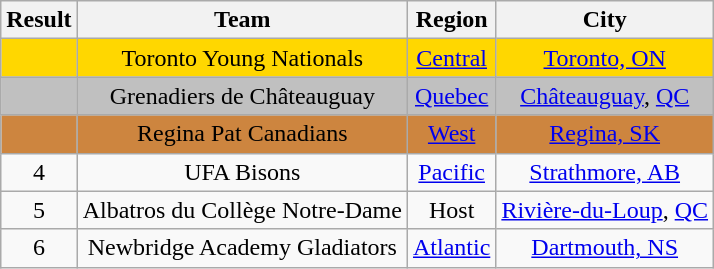<table class="wikitable" style="text-align: center;">
<tr>
<th>Result</th>
<th>Team</th>
<th>Region</th>
<th>City</th>
</tr>
<tr bgcolor=gold>
<td></td>
<td>Toronto Young Nationals</td>
<td><a href='#'>Central</a></td>
<td><a href='#'>Toronto, ON</a></td>
</tr>
<tr bgcolor=silver>
<td></td>
<td>Grenadiers de Châteauguay</td>
<td><a href='#'>Quebec</a></td>
<td><a href='#'>Châteauguay</a>, <a href='#'>QC</a></td>
</tr>
<tr bgcolor="peru">
<td></td>
<td>Regina Pat Canadians</td>
<td><a href='#'>West</a></td>
<td><a href='#'>Regina, SK</a></td>
</tr>
<tr>
<td>4</td>
<td>UFA Bisons</td>
<td><a href='#'>Pacific</a></td>
<td><a href='#'>Strathmore, AB</a></td>
</tr>
<tr>
<td>5</td>
<td>Albatros du Collège Notre-Dame</td>
<td>Host</td>
<td><a href='#'>Rivière-du-Loup</a>, <a href='#'>QC</a></td>
</tr>
<tr>
<td>6</td>
<td>Newbridge Academy Gladiators</td>
<td><a href='#'>Atlantic</a></td>
<td><a href='#'>Dartmouth, NS</a></td>
</tr>
</table>
